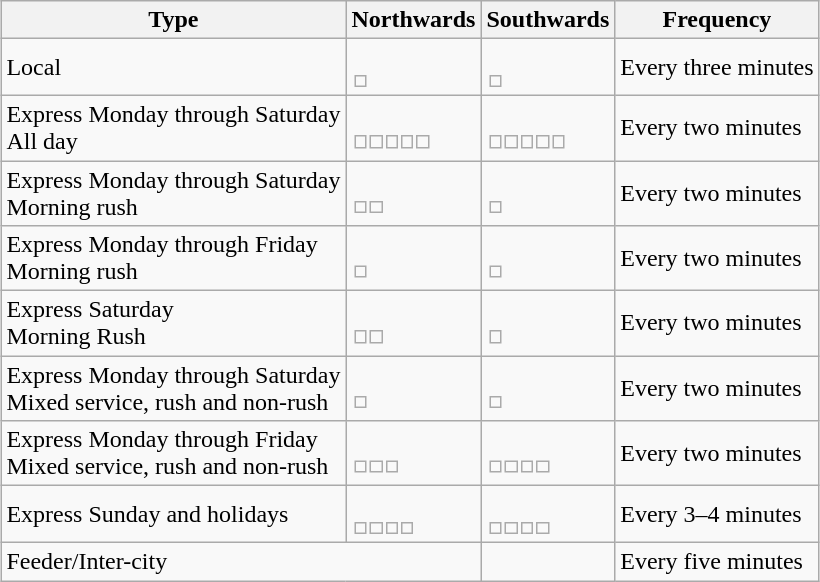<table class="wikitable" style="margin-left: auto; margin-right: auto; border: none;">
<tr>
<th>Type</th>
<th>Northwards</th>
<th>Southwards</th>
<th>Frequency</th>
</tr>
<tr>
<td>Local</td>
<td><br><table style="border:0px;">
<tr>
<td></td>
</tr>
</table>
</td>
<td><br><table style="border:0px;">
<tr>
<td></td>
</tr>
</table>
</td>
<td>Every three minutes</td>
</tr>
<tr>
<td>Express Monday through Saturday<br>All day</td>
<td><br><table style="border:0px;">
<tr>
<td></td>
<td></td>
<td></td>
<td></td>
<td></td>
</tr>
</table>
</td>
<td><br><table style="border:0px;">
<tr>
<td></td>
<td></td>
<td></td>
<td></td>
<td></td>
</tr>
</table>
</td>
<td>Every two minutes</td>
</tr>
<tr>
<td>Express Monday through Saturday<br>Morning rush</td>
<td><br><table style="border:0px;">
<tr>
<td></td>
<td></td>
</tr>
</table>
</td>
<td><br><table style="border:0px;">
<tr>
<td></td>
</tr>
</table>
</td>
<td>Every two minutes</td>
</tr>
<tr>
<td>Express Monday through Friday<br>Morning rush</td>
<td><br><table style="border:0px;">
<tr>
<td></td>
</tr>
</table>
</td>
<td><br><table style="border:0px;">
<tr>
<td></td>
</tr>
</table>
</td>
<td>Every two minutes</td>
</tr>
<tr>
<td>Express Saturday<br>Morning Rush</td>
<td><br><table style="border:0px;">
<tr>
<td></td>
<td></td>
</tr>
</table>
</td>
<td><br><table style="border:0px;">
<tr>
<td></td>
</tr>
</table>
</td>
<td>Every two minutes</td>
</tr>
<tr>
<td>Express Monday through Saturday<br>Mixed service, rush and non-rush</td>
<td><br><table style="border:0px;">
<tr>
<td></td>
</tr>
</table>
</td>
<td><br><table style="border:0px;">
<tr>
<td></td>
</tr>
</table>
</td>
<td>Every two minutes</td>
</tr>
<tr>
<td>Express Monday through Friday<br>Mixed service, rush and non-rush</td>
<td><br><table style="border:0px;">
<tr>
<td></td>
<td></td>
<td></td>
</tr>
</table>
</td>
<td><br><table style="border:0px;">
<tr>
<td></td>
<td></td>
<td></td>
<td></td>
</tr>
</table>
</td>
<td>Every two minutes</td>
</tr>
<tr>
<td>Express Sunday and holidays</td>
<td><br><table style="border:0px;">
<tr>
<td></td>
<td></td>
<td></td>
<td></td>
</tr>
</table>
</td>
<td><br><table style="border:0px;">
<tr>
<td></td>
<td></td>
<td></td>
<td></td>
</tr>
</table>
</td>
<td>Every 3–4 minutes</td>
</tr>
<tr>
<td colspan="2">Feeder/Inter-city</td>
<td></td>
<td>Every five minutes</td>
</tr>
</table>
